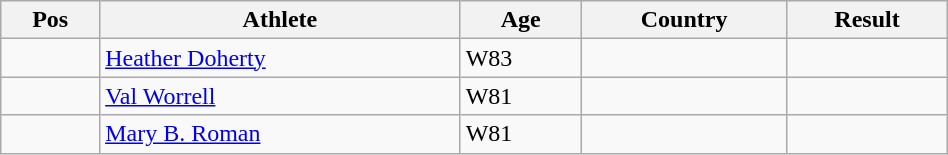<table class="wikitable"  style="text-align:center; width:50%;">
<tr>
<th>Pos</th>
<th>Athlete</th>
<th>Age</th>
<th>Country</th>
<th>Result</th>
</tr>
<tr>
<td align=center></td>
<td align=left><a href='#'>Heather Doherty</a></td>
<td align=left>W83</td>
<td align=left></td>
<td></td>
</tr>
<tr>
<td align=center></td>
<td align=left><a href='#'>Val Worrell</a></td>
<td align=left>W81</td>
<td align=left></td>
<td></td>
</tr>
<tr>
<td align=center></td>
<td align=left><a href='#'>Mary B. Roman</a></td>
<td align=left>W81</td>
<td align=left></td>
<td></td>
</tr>
</table>
